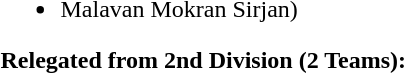<table>
<tr style="vertical-align: top;">
<td><br><ul><li>Malavan Mokran Sirjan)</li></ul><strong>Relegated from 2nd Division (2 Teams):</strong></td>
</tr>
</table>
